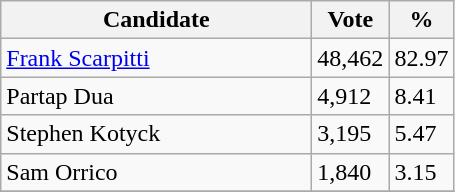<table class="wikitable">
<tr>
<th bgcolor="#DDDDFF" width="200px">Candidate</th>
<th bgcolor="#DDDDFF">Vote</th>
<th bgcolor="#DDDDFF">%</th>
</tr>
<tr>
<td><a href='#'>Frank Scarpitti</a></td>
<td>48,462</td>
<td>82.97</td>
</tr>
<tr>
<td>Partap Dua</td>
<td>4,912</td>
<td>8.41</td>
</tr>
<tr>
<td>Stephen Kotyck</td>
<td>3,195</td>
<td>5.47</td>
</tr>
<tr>
<td>Sam Orrico</td>
<td>1,840</td>
<td>3.15</td>
</tr>
<tr>
</tr>
</table>
